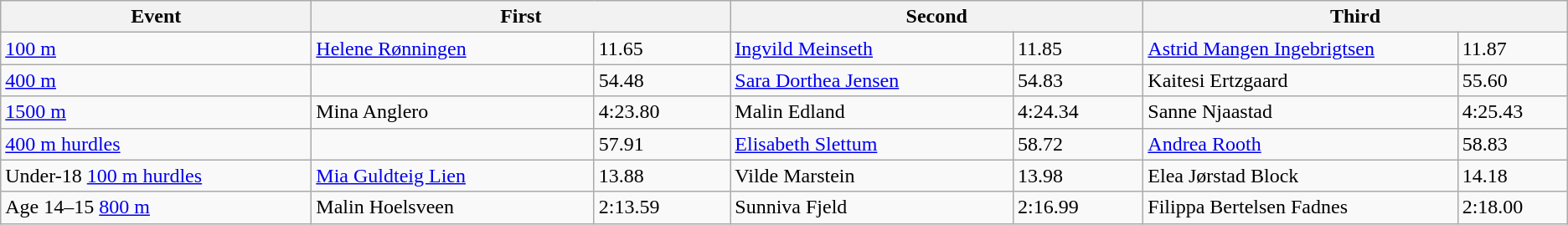<table class=wikitable>
<tr>
<th style="width:15em">Event</th>
<th colspan=2 style="width:30em">First</th>
<th colspan=2 style="width:30em">Second</th>
<th colspan=2 style="width:30em">Third</th>
</tr>
<tr>
<td><a href='#'>100&nbsp;m</a> </td>
<td><a href='#'>Helene Rønningen</a></td>
<td>11.65</td>
<td><a href='#'>Ingvild Meinseth</a></td>
<td>11.85</td>
<td><a href='#'>Astrid Mangen Ingebrigtsen</a></td>
<td>11.87</td>
</tr>
<tr>
<td><a href='#'>400&nbsp;m</a></td>
<td></td>
<td>54.48 </td>
<td><a href='#'>Sara Dorthea Jensen</a></td>
<td>54.83</td>
<td>Kaitesi Ertzgaard</td>
<td>55.60</td>
</tr>
<tr>
<td><a href='#'>1500&nbsp;m</a></td>
<td>Mina Anglero</td>
<td>4:23.80</td>
<td>Malin Edland</td>
<td>4:24.34 </td>
<td>Sanne Njaastad</td>
<td>4:25.43</td>
</tr>
<tr>
<td><a href='#'>400&nbsp;m hurdles</a></td>
<td></td>
<td>57.91 </td>
<td><a href='#'>Elisabeth Slettum</a></td>
<td>58.72</td>
<td><a href='#'>Andrea Rooth</a></td>
<td>58.83 </td>
</tr>
<tr>
<td>Under-18 <a href='#'>100&nbsp;m hurdles</a></td>
<td><a href='#'>Mia Guldteig Lien</a></td>
<td>13.88</td>
<td>Vilde Marstein</td>
<td>13.98</td>
<td>Elea Jørstad Block</td>
<td>14.18</td>
</tr>
<tr>
<td>Age 14–15 <a href='#'>800&nbsp;m</a></td>
<td>Malin Hoelsveen</td>
<td>2:13.59</td>
<td>Sunniva Fjeld</td>
<td>2:16.99</td>
<td>Filippa Bertelsen Fadnes</td>
<td>2:18.00</td>
</tr>
</table>
